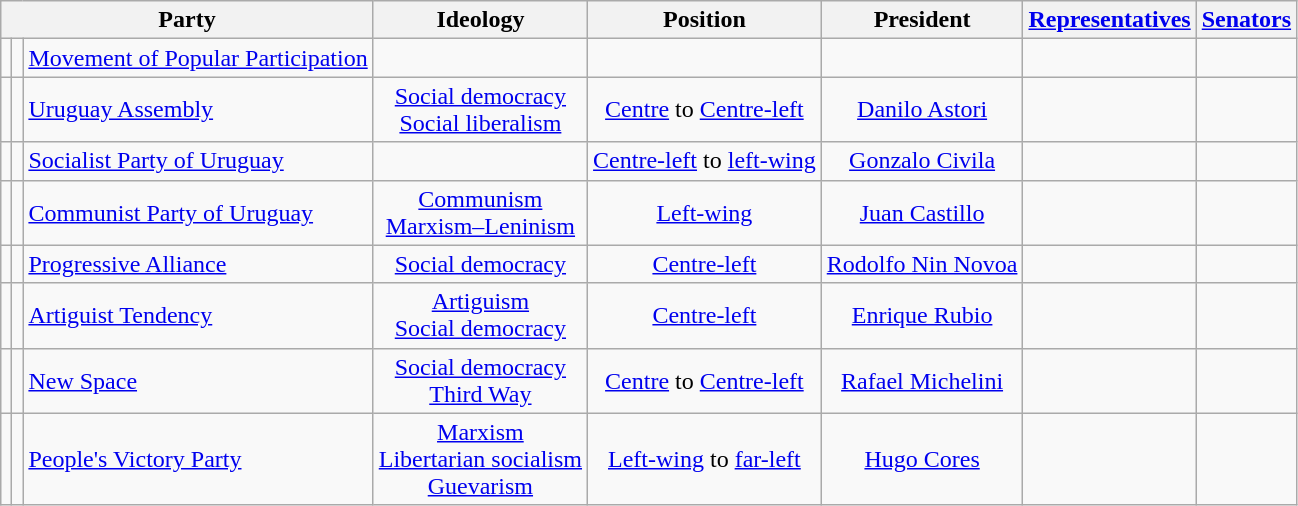<table class=wikitable style=text-align:center>
<tr>
<th colspan=3>Party</th>
<th>Ideology</th>
<th>Position</th>
<th>President</th>
<th><a href='#'>Representatives</a></th>
<th><a href='#'>Senators</a></th>
</tr>
<tr>
<td style=background-color:></td>
<td></td>
<td style=text-align:left><a href='#'>Movement of Popular Participation</a><br></td>
<td></td>
<td></td>
<td></td>
<td></td>
<td></td>
</tr>
<tr>
<td style=background-color:></td>
<td></td>
<td style=text-align:left><a href='#'>Uruguay Assembly</a><br></td>
<td><a href='#'>Social democracy</a><br><a href='#'>Social liberalism</a></td>
<td><a href='#'>Centre</a> to <a href='#'>Centre-left</a></td>
<td><a href='#'>Danilo Astori</a></td>
<td></td>
<td></td>
</tr>
<tr>
<td style=background-color:></td>
<td></td>
<td style=text-align:left><a href='#'>Socialist Party of Uruguay</a><br></td>
<td></td>
<td><a href='#'>Centre-left</a> to <a href='#'>left-wing</a></td>
<td><a href='#'>Gonzalo Civila</a></td>
<td></td>
<td></td>
</tr>
<tr>
<td style=background-color:></td>
<td></td>
<td style=text-align:left><a href='#'>Communist Party of Uruguay</a><br></td>
<td><a href='#'>Communism</a><br><a href='#'>Marxism–Leninism</a></td>
<td><a href='#'>Left-wing</a></td>
<td><a href='#'>Juan Castillo</a></td>
<td></td>
<td></td>
</tr>
<tr>
<td style=background-color:></td>
<td></td>
<td style=text-align:left><a href='#'>Progressive Alliance</a><br></td>
<td><a href='#'>Social democracy</a></td>
<td><a href='#'>Centre-left</a></td>
<td><a href='#'>Rodolfo Nin Novoa</a></td>
<td></td>
<td></td>
</tr>
<tr>
<td style=background-color:></td>
<td></td>
<td style=text-align:left><a href='#'>Artiguist Tendency</a><br></td>
<td><a href='#'>Artiguism</a><br><a href='#'>Social democracy</a></td>
<td><a href='#'>Centre-left</a></td>
<td><a href='#'>Enrique Rubio</a></td>
<td></td>
<td></td>
</tr>
<tr>
<td style=background-color:></td>
<td></td>
<td style=text-align:left><a href='#'>New Space</a><br></td>
<td><a href='#'>Social democracy</a><br><a href='#'>Third Way</a></td>
<td><a href='#'>Centre</a> to <a href='#'>Centre-left</a></td>
<td><a href='#'>Rafael Michelini</a></td>
<td></td>
<td></td>
</tr>
<tr>
<td style=background-color:></td>
<td></td>
<td style=text-align:left><a href='#'>People's Victory Party</a><br></td>
<td><a href='#'>Marxism</a><br><a href='#'>Libertarian socialism</a><br><a href='#'>Guevarism</a></td>
<td><a href='#'>Left-wing</a> to <a href='#'>far-left</a></td>
<td><a href='#'>Hugo Cores</a></td>
<td></td>
<td></td>
</tr>
</table>
